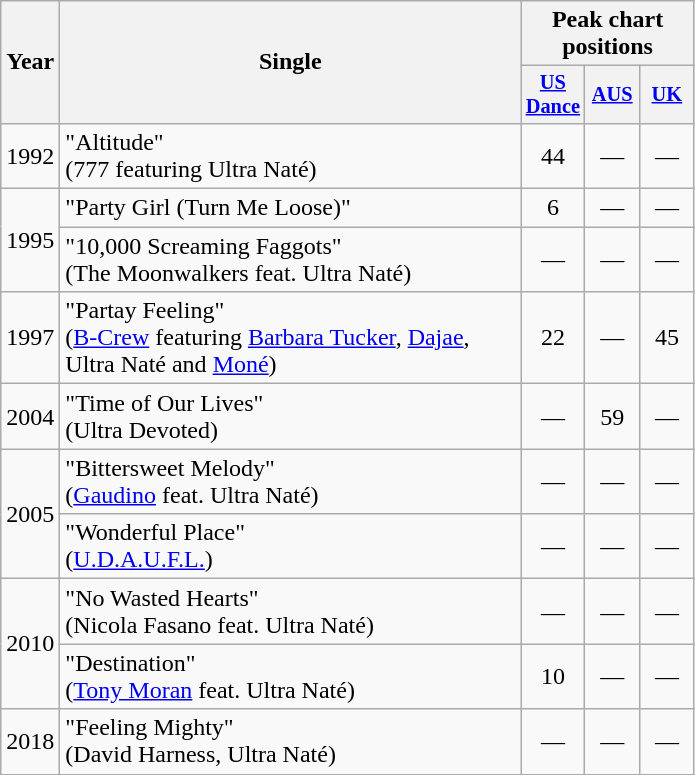<table class="wikitable">
<tr>
<th rowspan="2">Year</th>
<th rowspan="2" style="width:300px;">Single</th>
<th colspan="3">Peak chart positions</th>
</tr>
<tr style="width:4em;font-size:85%;">
<th style="text-align:center; width:30px;"><a href='#'>US Dance</a></th>
<th style="text-align:center; width:30px;"><a href='#'>AUS</a><br></th>
<th style="text-align:center; width:30px;"><a href='#'>UK</a><br></th>
</tr>
<tr>
<td style="text-align:center;">1992</td>
<td align="left">"Altitude" <br><span>(777 featuring Ultra Naté)</span></td>
<td style="text-align:center;">44</td>
<td style="text-align:center;">—</td>
<td style="text-align:center;">—</td>
</tr>
<tr>
<td style="text-align:center;" rowspan="2">1995</td>
<td align="left">"Party Girl (Turn Me Loose)"</td>
<td style="text-align:center;">6</td>
<td style="text-align:center;">—</td>
<td style="text-align:center;">—</td>
</tr>
<tr>
<td align="left">"10,000 Screaming Faggots" <br><span>(The Moonwalkers feat. Ultra Naté)</span></td>
<td style="text-align:center;">—</td>
<td style="text-align:center;">—</td>
<td style="text-align:center;">—</td>
</tr>
<tr>
<td style="text-align:center;">1997</td>
<td align="left">"Partay Feeling" <br><span>(<a href='#'>B-Crew</a> featuring <a href='#'>Barbara Tucker</a>, <a href='#'>Dajae</a>, Ultra Naté and <a href='#'>Moné</a>)</span></td>
<td style="text-align:center;">22</td>
<td style="text-align:center;">—</td>
<td style="text-align:center;">45</td>
</tr>
<tr>
<td style="text-align:center;">2004</td>
<td align="left">"Time of Our Lives" <br><span>(Ultra Devoted)</span></td>
<td style="text-align:center;">—</td>
<td style="text-align:center;">59</td>
<td style="text-align:center;">—</td>
</tr>
<tr>
<td style="text-align:center;" rowspan="2">2005</td>
<td align="left">"Bittersweet Melody" <br><span>(<a href='#'>Gaudino</a> feat. Ultra Naté)</span></td>
<td style="text-align:center;">—</td>
<td style="text-align:center;">—</td>
<td style="text-align:center;">—</td>
</tr>
<tr>
<td align="left">"Wonderful Place" <br><span>(<a href='#'>U.D.A.U.F.L.</a>)</span></td>
<td style="text-align:center;">—</td>
<td style="text-align:center;">—</td>
<td style="text-align:center;">—</td>
</tr>
<tr>
<td style="text-align:center;" rowspan="2">2010</td>
<td align="left">"No Wasted Hearts" <br><span>(Nicola Fasano feat. Ultra Naté)</span></td>
<td style="text-align:center;">—</td>
<td style="text-align:center;">—</td>
<td style="text-align:center;">—</td>
</tr>
<tr>
<td align="left">"Destination" <br><span>(<a href='#'>Tony Moran</a> feat. Ultra Naté)</span></td>
<td style="text-align:center;">10</td>
<td style="text-align:center;">—</td>
<td style="text-align:center;">—</td>
</tr>
<tr>
<td>2018</td>
<td>"Feeling Mighty" <br><span>(David Harness, Ultra Naté)</span></td>
<td style="text-align:center;">—</td>
<td style="text-align:center;">—</td>
<td style="text-align:center;">—</td>
</tr>
</table>
